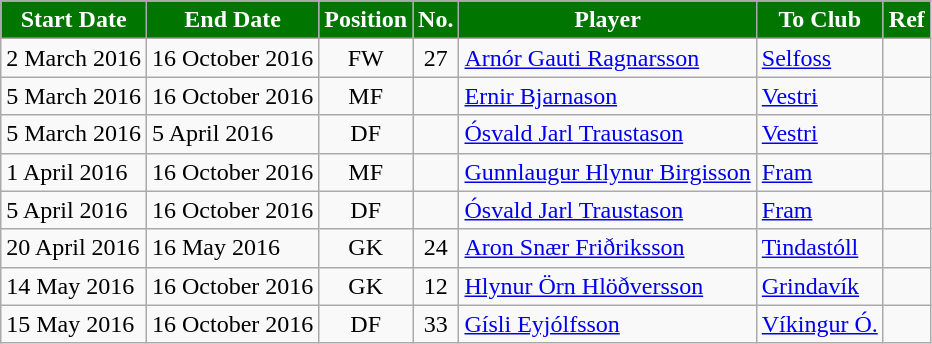<table class="wikitable sortable">
<tr>
<th style="background:#007500; color:white;">Start Date</th>
<th style="background:#007500; color:white;">End Date</th>
<th style="background:#007500; color:white;">Position</th>
<th style="background:#007500; color:white;">No.</th>
<th style="background:#007500; color:white;">Player</th>
<th style="background:#007500; color:white;">To Club</th>
<th style="background:#007500; color:white;">Ref</th>
</tr>
<tr>
<td>2 March 2016</td>
<td>16 October 2016</td>
<td style="text-align:center;">FW</td>
<td style="text-align:center;">27</td>
<td style="text-align:left;"> <a href='#'>Arnór Gauti Ragnarsson</a></td>
<td style="text-align:left;"> <a href='#'>Selfoss</a></td>
<td></td>
</tr>
<tr>
<td>5 March 2016</td>
<td>16 October 2016</td>
<td style="text-align:center;">MF</td>
<td style="text-align:center;"></td>
<td style="text-align:left;"> <a href='#'>Ernir Bjarnason</a></td>
<td style="text-align:left;"> <a href='#'>Vestri</a></td>
<td></td>
</tr>
<tr>
<td>5 March 2016</td>
<td>5 April 2016</td>
<td style="text-align:center;">DF</td>
<td style="text-align:center;"></td>
<td style="text-align:left;"> <a href='#'>Ósvald Jarl Traustason</a></td>
<td style="text-align:left;"> <a href='#'>Vestri</a></td>
<td></td>
</tr>
<tr>
<td>1 April 2016</td>
<td>16 October 2016</td>
<td style="text-align:center;">MF</td>
<td style="text-align:center;"></td>
<td style="text-align:left;"> <a href='#'>Gunnlaugur Hlynur Birgisson</a></td>
<td style="text-align:left;"> <a href='#'>Fram</a></td>
<td></td>
</tr>
<tr>
<td>5 April 2016</td>
<td>16 October 2016</td>
<td style="text-align:center;">DF</td>
<td style="text-align:center;"></td>
<td style="text-align:left;"> <a href='#'>Ósvald Jarl Traustason</a></td>
<td style="text-align:left;"> <a href='#'>Fram</a></td>
<td></td>
</tr>
<tr>
<td>20 April 2016</td>
<td>16 May 2016</td>
<td style="text-align:center;">GK</td>
<td style="text-align:center;">24</td>
<td style="text-align:left;"> <a href='#'>Aron Snær Friðriksson</a></td>
<td style="text-align:left;"> <a href='#'>Tindastóll</a></td>
<td></td>
</tr>
<tr>
<td>14 May 2016</td>
<td>16 October 2016</td>
<td style="text-align:center;">GK</td>
<td style="text-align:center;">12</td>
<td style="text-align:left;"> <a href='#'>Hlynur Örn Hlöðversson</a></td>
<td style="text-align:left;"> <a href='#'>Grindavík</a></td>
<td></td>
</tr>
<tr>
<td>15 May 2016</td>
<td>16 October 2016</td>
<td style="text-align:center;">DF</td>
<td style="text-align:center;">33</td>
<td style="text-align:left;"> <a href='#'>Gísli Eyjólfsson</a></td>
<td style="text-align:left;"> <a href='#'>Víkingur Ó.</a></td>
<td></td>
</tr>
</table>
